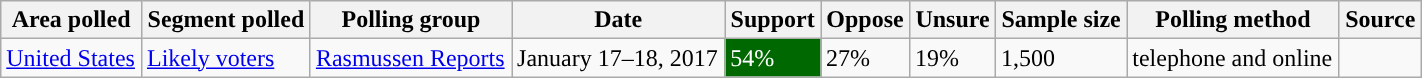<table class="wikitable sortable" style="width: 75%;">
<tr>
<th>Area polled</th>
<th>Segment polled</th>
<th>Polling group</th>
<th>Date</th>
<th>Support</th>
<th>Oppose</th>
<th>Unsure</th>
<th>Sample size</th>
<th>Polling method</th>
<th>Source</th>
</tr>
<tr>
<td> <a href='#'>United States</a></td>
<td><a href='#'>Likely voters</a></td>
<td><a href='#'>Rasmussen Reports</a></td>
<td>January 17–18, 2017</td>
<td style="background:#006800; color: white">54%</td>
<td>27%</td>
<td>19%</td>
<td>1,500</td>
<td>telephone and online</td>
<td></td>
</tr>
</table>
